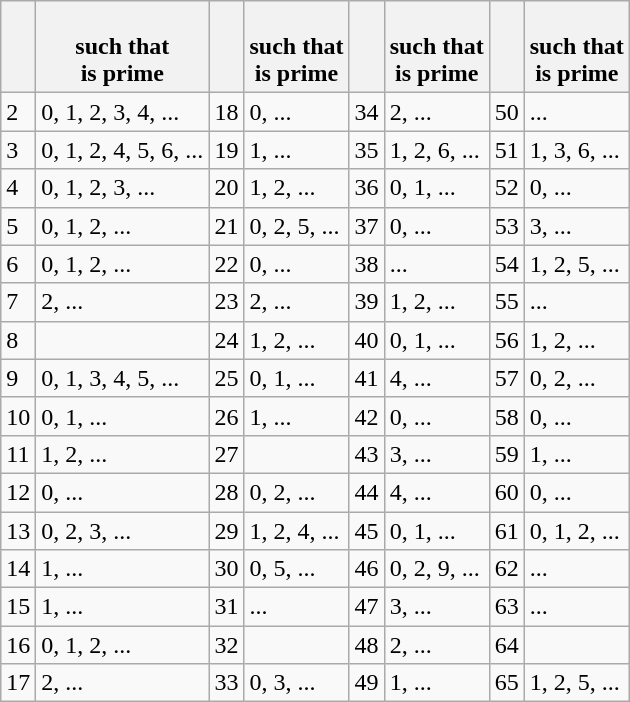<table class="wikitable">
<tr>
<th></th>
<th><br>such that<br> is prime</th>
<th></th>
<th><br>such that<br> is prime</th>
<th></th>
<th><br>such that<br> is prime</th>
<th></th>
<th><br>such that<br> is prime</th>
</tr>
<tr>
<td>2</td>
<td>0, 1, 2, 3, 4, ...</td>
<td>18</td>
<td>0, ...</td>
<td>34</td>
<td>2, ...</td>
<td>50</td>
<td>...</td>
</tr>
<tr>
<td>3</td>
<td>0, 1, 2, 4, 5, 6, ...</td>
<td>19</td>
<td>1, ...</td>
<td>35</td>
<td>1, 2, 6, ...</td>
<td>51</td>
<td>1, 3, 6, ...</td>
</tr>
<tr>
<td>4</td>
<td>0, 1, 2, 3, ...</td>
<td>20</td>
<td>1, 2, ...</td>
<td>36</td>
<td>0, 1, ...</td>
<td>52</td>
<td>0, ...</td>
</tr>
<tr>
<td>5</td>
<td>0, 1, 2, ...</td>
<td>21</td>
<td>0, 2, 5, ...</td>
<td>37</td>
<td>0, ...</td>
<td>53</td>
<td>3, ...</td>
</tr>
<tr>
<td>6</td>
<td>0, 1, 2, ...</td>
<td>22</td>
<td>0, ...</td>
<td>38</td>
<td>...</td>
<td>54</td>
<td>1, 2, 5, ...</td>
</tr>
<tr>
<td>7</td>
<td>2, ...</td>
<td>23</td>
<td>2, ...</td>
<td>39</td>
<td>1, 2, ...</td>
<td>55</td>
<td>...</td>
</tr>
<tr>
<td>8</td>
<td></td>
<td>24</td>
<td>1, 2, ...</td>
<td>40</td>
<td>0, 1, ...</td>
<td>56</td>
<td>1, 2, ...</td>
</tr>
<tr>
<td>9</td>
<td>0, 1, 3, 4, 5, ...</td>
<td>25</td>
<td>0, 1, ...</td>
<td>41</td>
<td>4, ...</td>
<td>57</td>
<td>0, 2, ...</td>
</tr>
<tr>
<td>10</td>
<td>0, 1, ...</td>
<td>26</td>
<td>1, ...</td>
<td>42</td>
<td>0, ...</td>
<td>58</td>
<td>0, ...</td>
</tr>
<tr>
<td>11</td>
<td>1, 2, ...</td>
<td>27</td>
<td></td>
<td>43</td>
<td>3, ...</td>
<td>59</td>
<td>1, ...</td>
</tr>
<tr>
<td>12</td>
<td>0, ...</td>
<td>28</td>
<td>0, 2, ...</td>
<td>44</td>
<td>4, ...</td>
<td>60</td>
<td>0, ...</td>
</tr>
<tr>
<td>13</td>
<td>0, 2, 3, ...</td>
<td>29</td>
<td>1, 2, 4, ...</td>
<td>45</td>
<td>0, 1, ...</td>
<td>61</td>
<td>0, 1, 2, ...</td>
</tr>
<tr>
<td>14</td>
<td>1, ...</td>
<td>30</td>
<td>0, 5, ...</td>
<td>46</td>
<td>0, 2, 9, ...</td>
<td>62</td>
<td>...</td>
</tr>
<tr>
<td>15</td>
<td>1, ...</td>
<td>31</td>
<td>...</td>
<td>47</td>
<td>3, ...</td>
<td>63</td>
<td>...</td>
</tr>
<tr>
<td>16</td>
<td>0, 1, 2, ...</td>
<td>32</td>
<td></td>
<td>48</td>
<td>2, ...</td>
<td>64</td>
<td></td>
</tr>
<tr>
<td>17</td>
<td>2, ...</td>
<td>33</td>
<td>0, 3, ...</td>
<td>49</td>
<td>1, ...</td>
<td>65</td>
<td>1, 2, 5, ...</td>
</tr>
</table>
